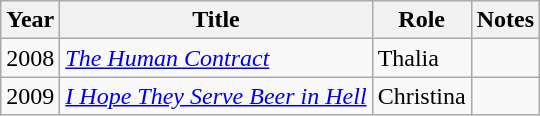<table class="wikitable sortable">
<tr>
<th>Year</th>
<th>Title</th>
<th>Role</th>
<th>Notes</th>
</tr>
<tr>
<td>2008</td>
<td><em><a href='#'>The Human Contract</a></em></td>
<td>Thalia</td>
<td></td>
</tr>
<tr>
<td>2009</td>
<td><a href='#'><em>I Hope They Serve Beer in Hell</em></a></td>
<td>Christina</td>
<td></td>
</tr>
</table>
